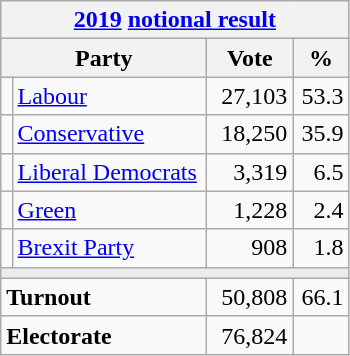<table class="wikitable">
<tr>
<th colspan="4"><a href='#'>2019</a> <a href='#'>notional result</a></th>
</tr>
<tr>
<th bgcolor="#DDDDFF" width="130px" colspan="2">Party</th>
<th bgcolor="#DDDDFF" width="50px">Vote</th>
<th bgcolor="#DDDDFF" width="30px">%</th>
</tr>
<tr>
<td></td>
<td><a href='#'>Labour</a></td>
<td align=right>27,103</td>
<td align=right>53.3</td>
</tr>
<tr>
<td></td>
<td><a href='#'>Conservative</a></td>
<td align=right>18,250</td>
<td align=right>35.9</td>
</tr>
<tr>
<td></td>
<td><a href='#'>Liberal Democrats</a></td>
<td align=right>3,319</td>
<td align=right>6.5</td>
</tr>
<tr>
<td></td>
<td><a href='#'>Green</a></td>
<td align=right>1,228</td>
<td align=right>2.4</td>
</tr>
<tr>
<td></td>
<td><a href='#'>Brexit Party</a></td>
<td align=right>908</td>
<td align=right>1.8</td>
</tr>
<tr>
<td colspan="4" bgcolor="#EAECF0"></td>
</tr>
<tr>
<td colspan="2"><strong>Turnout</strong></td>
<td align=right>50,808</td>
<td align=right>66.1</td>
</tr>
<tr>
<td colspan="2"><strong>Electorate</strong></td>
<td align=right>76,824</td>
</tr>
</table>
